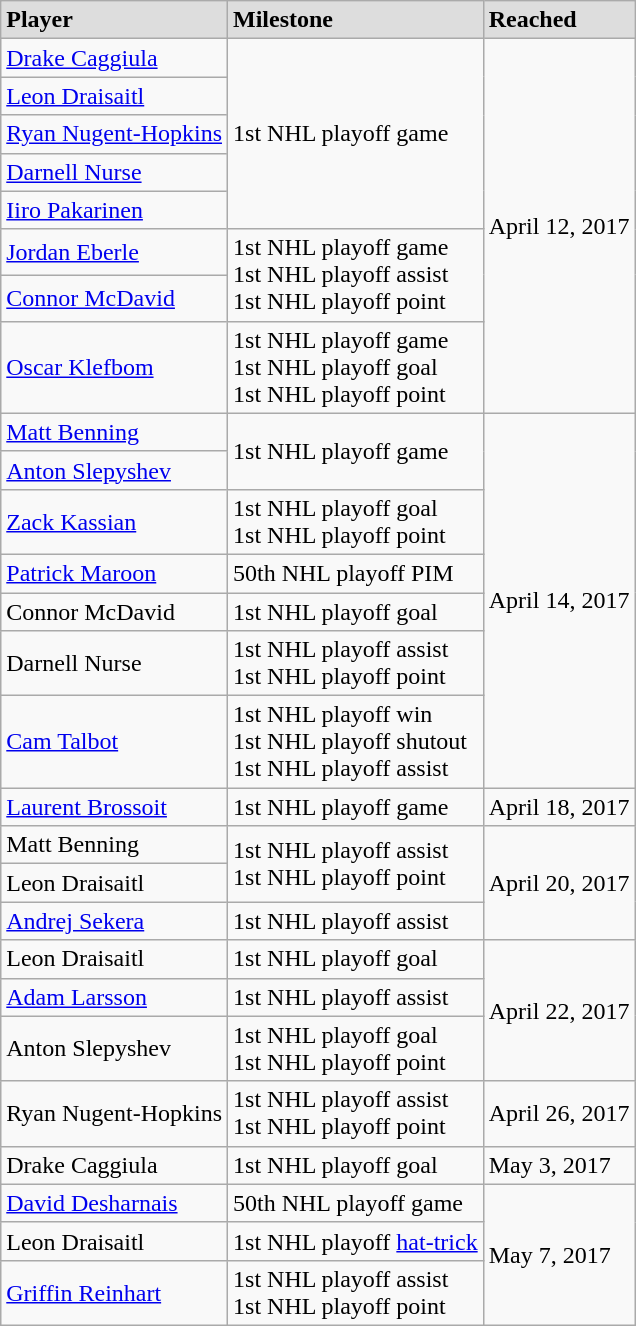<table class="wikitable" width="auto">
<tr style="background:#ddd;">
<td><strong>Player</strong></td>
<td><strong>Milestone</strong></td>
<td><strong>Reached</strong></td>
</tr>
<tr>
<td><a href='#'>Drake Caggiula</a></td>
<td rowspan="5">1st NHL playoff game</td>
<td rowspan="8">April 12, 2017</td>
</tr>
<tr>
<td><a href='#'>Leon Draisaitl</a></td>
</tr>
<tr>
<td><a href='#'>Ryan Nugent-Hopkins</a></td>
</tr>
<tr>
<td><a href='#'>Darnell Nurse</a></td>
</tr>
<tr>
<td><a href='#'>Iiro Pakarinen</a></td>
</tr>
<tr>
<td><a href='#'>Jordan Eberle</a></td>
<td rowspan="2">1st NHL playoff game<br>1st NHL playoff assist<br>1st NHL playoff point</td>
</tr>
<tr>
<td><a href='#'>Connor McDavid</a></td>
</tr>
<tr>
<td><a href='#'>Oscar Klefbom</a></td>
<td>1st NHL playoff game<br>1st NHL playoff goal<br>1st NHL playoff point</td>
</tr>
<tr>
<td><a href='#'>Matt Benning</a></td>
<td rowspan="2">1st NHL playoff game</td>
<td rowspan="7">April 14, 2017</td>
</tr>
<tr>
<td><a href='#'>Anton Slepyshev</a></td>
</tr>
<tr>
<td><a href='#'>Zack Kassian</a></td>
<td>1st NHL playoff goal<br>1st NHL playoff point</td>
</tr>
<tr>
<td><a href='#'>Patrick Maroon</a></td>
<td>50th NHL playoff PIM</td>
</tr>
<tr>
<td>Connor McDavid</td>
<td>1st NHL playoff goal</td>
</tr>
<tr>
<td>Darnell Nurse</td>
<td>1st NHL playoff assist<br>1st NHL playoff point</td>
</tr>
<tr>
<td><a href='#'>Cam Talbot</a></td>
<td>1st NHL playoff win<br>1st NHL playoff shutout<br>1st NHL playoff assist</td>
</tr>
<tr>
<td><a href='#'>Laurent Brossoit</a></td>
<td>1st NHL playoff game</td>
<td>April 18, 2017</td>
</tr>
<tr>
<td>Matt Benning</td>
<td rowspan="2">1st NHL playoff assist<br>1st NHL playoff point</td>
<td rowspan="3">April 20, 2017</td>
</tr>
<tr>
<td>Leon Draisaitl</td>
</tr>
<tr>
<td><a href='#'>Andrej Sekera</a></td>
<td>1st NHL playoff assist</td>
</tr>
<tr>
<td>Leon Draisaitl</td>
<td>1st NHL playoff goal</td>
<td rowspan="3">April 22, 2017</td>
</tr>
<tr>
<td><a href='#'>Adam Larsson</a></td>
<td>1st NHL playoff assist</td>
</tr>
<tr>
<td>Anton Slepyshev</td>
<td>1st NHL playoff goal<br>1st NHL playoff point</td>
</tr>
<tr>
<td>Ryan Nugent-Hopkins</td>
<td>1st NHL playoff assist<br>1st NHL playoff point</td>
<td>April 26, 2017</td>
</tr>
<tr>
<td>Drake Caggiula</td>
<td>1st NHL playoff goal</td>
<td>May 3, 2017</td>
</tr>
<tr>
<td><a href='#'>David Desharnais</a></td>
<td>50th NHL playoff game</td>
<td rowspan="3">May 7, 2017</td>
</tr>
<tr>
<td>Leon Draisaitl</td>
<td>1st NHL playoff <a href='#'>hat-trick</a></td>
</tr>
<tr>
<td><a href='#'>Griffin Reinhart</a></td>
<td>1st NHL playoff assist<br>1st NHL playoff point</td>
</tr>
</table>
